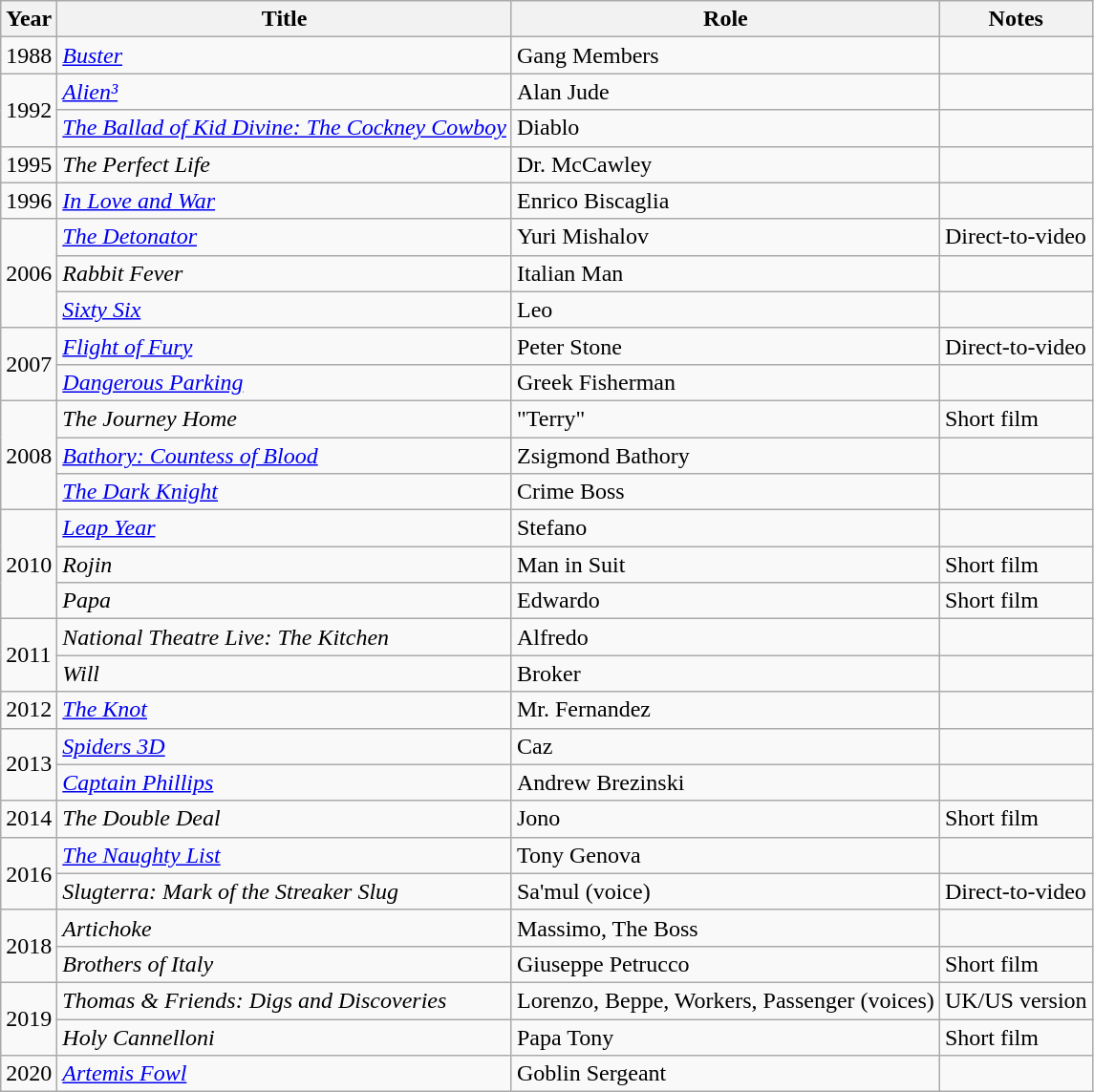<table class="wikitable sortable">
<tr>
<th>Year</th>
<th>Title</th>
<th>Role</th>
<th>Notes</th>
</tr>
<tr>
<td>1988</td>
<td><em><a href='#'>Buster</a></em></td>
<td>Gang Members</td>
<td></td>
</tr>
<tr>
<td rowspan=2>1992</td>
<td><em><a href='#'>Alien³</a></em></td>
<td>Alan Jude</td>
<td></td>
</tr>
<tr>
<td><em><a href='#'>The Ballad of Kid Divine: The Cockney Cowboy</a></em></td>
<td>Diablo</td>
<td></td>
</tr>
<tr>
<td>1995</td>
<td><em>The Perfect Life</em></td>
<td>Dr. McCawley</td>
<td></td>
</tr>
<tr>
<td>1996</td>
<td><em><a href='#'>In Love and War</a></em></td>
<td>Enrico Biscaglia</td>
<td></td>
</tr>
<tr>
<td rowspan=3>2006</td>
<td><em><a href='#'>The Detonator</a></em></td>
<td>Yuri Mishalov</td>
<td>Direct-to-video</td>
</tr>
<tr>
<td><em>Rabbit Fever</em></td>
<td>Italian Man</td>
<td></td>
</tr>
<tr>
<td><em><a href='#'>Sixty Six</a></em></td>
<td>Leo</td>
<td></td>
</tr>
<tr>
<td rowspan=2>2007</td>
<td><em><a href='#'>Flight of Fury</a></em></td>
<td>Peter Stone</td>
<td>Direct-to-video</td>
</tr>
<tr>
<td><em><a href='#'>Dangerous Parking</a></em></td>
<td>Greek Fisherman</td>
<td></td>
</tr>
<tr>
<td rowspan=3>2008</td>
<td><em>The Journey Home</em></td>
<td>"Terry"</td>
<td>Short film</td>
</tr>
<tr>
<td><em><a href='#'>Bathory: Countess of Blood</a></em></td>
<td>Zsigmond Bathory</td>
<td></td>
</tr>
<tr>
<td><em><a href='#'>The Dark Knight</a></em></td>
<td>Crime Boss</td>
<td></td>
</tr>
<tr>
<td rowspan=3>2010</td>
<td><em><a href='#'>Leap Year</a></em></td>
<td>Stefano</td>
<td></td>
</tr>
<tr>
<td><em>Rojin</em></td>
<td>Man in Suit</td>
<td>Short film</td>
</tr>
<tr>
<td><em>Papa</em></td>
<td>Edwardo</td>
<td>Short film</td>
</tr>
<tr>
<td rowspan=2>2011</td>
<td><em>National Theatre Live: The Kitchen</em></td>
<td>Alfredo</td>
<td></td>
</tr>
<tr>
<td><em>Will</em></td>
<td>Broker</td>
<td></td>
</tr>
<tr>
<td>2012</td>
<td><em><a href='#'>The Knot</a></em></td>
<td>Mr. Fernandez</td>
<td></td>
</tr>
<tr>
<td rowspan=2>2013</td>
<td><em><a href='#'>Spiders 3D</a></em></td>
<td>Caz</td>
<td></td>
</tr>
<tr>
<td><em><a href='#'>Captain Phillips</a></em></td>
<td>Andrew Brezinski</td>
<td></td>
</tr>
<tr>
<td>2014</td>
<td><em>The Double Deal</em></td>
<td>Jono</td>
<td>Short film</td>
</tr>
<tr>
<td rowspan=2>2016</td>
<td><em><a href='#'>The Naughty List</a></em></td>
<td>Tony Genova</td>
<td></td>
</tr>
<tr>
<td><em>Slugterra: Mark of the Streaker Slug</em></td>
<td>Sa'mul (voice)</td>
<td>Direct-to-video</td>
</tr>
<tr>
<td rowspan=2>2018</td>
<td><em>Artichoke</em></td>
<td>Massimo, The Boss</td>
<td></td>
</tr>
<tr>
<td><em>Brothers of Italy</em></td>
<td>Giuseppe Petrucco</td>
<td>Short film</td>
</tr>
<tr>
<td rowspan=2>2019</td>
<td><em>Thomas & Friends: Digs and Discoveries</em></td>
<td>Lorenzo, Beppe, Workers, Passenger (voices)</td>
<td>UK/US version</td>
</tr>
<tr>
<td><em>Holy Cannelloni</em></td>
<td>Papa Tony</td>
<td>Short film</td>
</tr>
<tr>
<td>2020</td>
<td><em><a href='#'>Artemis Fowl</a></em></td>
<td>Goblin Sergeant</td>
<td></td>
</tr>
</table>
